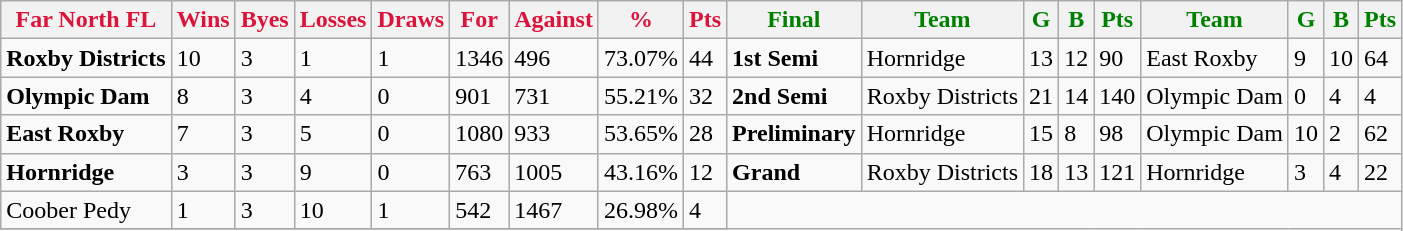<table class="wikitable">
<tr>
<th style="color:crimson">Far North FL</th>
<th style="color:crimson">Wins</th>
<th style="color:crimson">Byes</th>
<th style="color:crimson">Losses</th>
<th style="color:crimson">Draws</th>
<th style="color:crimson">For</th>
<th style="color:crimson">Against</th>
<th style="color:crimson">%</th>
<th style="color:crimson">Pts</th>
<th style="color:green">Final</th>
<th style="color:green">Team</th>
<th style="color:green">G</th>
<th style="color:green">B</th>
<th style="color:green">Pts</th>
<th style="color:green">Team</th>
<th style="color:green">G</th>
<th style="color:green">B</th>
<th style="color:green">Pts</th>
</tr>
<tr>
<td><strong>	Roxby Districts	</strong></td>
<td>10</td>
<td>3</td>
<td>1</td>
<td>1</td>
<td>1346</td>
<td>496</td>
<td>73.07%</td>
<td>44</td>
<td><strong>1st Semi</strong></td>
<td>Hornridge</td>
<td>13</td>
<td>12</td>
<td>90</td>
<td>East Roxby</td>
<td>9</td>
<td>10</td>
<td>64</td>
</tr>
<tr>
<td><strong>	Olympic Dam	</strong></td>
<td>8</td>
<td>3</td>
<td>4</td>
<td>0</td>
<td>901</td>
<td>731</td>
<td>55.21%</td>
<td>32</td>
<td><strong>2nd Semi</strong></td>
<td>Roxby Districts</td>
<td>21</td>
<td>14</td>
<td>140</td>
<td>Olympic Dam</td>
<td>0</td>
<td>4</td>
<td>4</td>
</tr>
<tr>
<td><strong>	East Roxby	</strong></td>
<td>7</td>
<td>3</td>
<td>5</td>
<td>0</td>
<td>1080</td>
<td>933</td>
<td>53.65%</td>
<td>28</td>
<td><strong>Preliminary</strong></td>
<td>Hornridge</td>
<td>15</td>
<td>8</td>
<td>98</td>
<td>Olympic Dam</td>
<td>10</td>
<td>2</td>
<td>62</td>
</tr>
<tr>
<td><strong>	Hornridge	</strong></td>
<td>3</td>
<td>3</td>
<td>9</td>
<td>0</td>
<td>763</td>
<td>1005</td>
<td>43.16%</td>
<td>12</td>
<td><strong>Grand</strong></td>
<td>Roxby Districts</td>
<td>18</td>
<td>13</td>
<td>121</td>
<td>Hornridge</td>
<td>3</td>
<td>4</td>
<td>22</td>
</tr>
<tr>
<td>Coober Pedy</td>
<td>1</td>
<td>3</td>
<td>10</td>
<td>1</td>
<td>542</td>
<td>1467</td>
<td>26.98%</td>
<td>4</td>
</tr>
<tr>
</tr>
</table>
